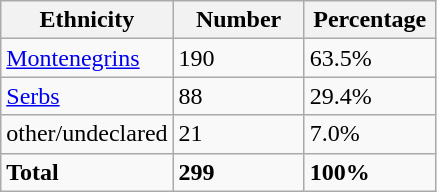<table class="wikitable">
<tr>
<th width="100px">Ethnicity</th>
<th width="80px">Number</th>
<th width="80px">Percentage</th>
</tr>
<tr>
<td><a href='#'>Montenegrins</a></td>
<td>190</td>
<td>63.5%</td>
</tr>
<tr>
<td><a href='#'>Serbs</a></td>
<td>88</td>
<td>29.4%</td>
</tr>
<tr>
<td>other/undeclared</td>
<td>21</td>
<td>7.0%</td>
</tr>
<tr>
<td><strong>Total</strong></td>
<td><strong>299</strong></td>
<td><strong>100%</strong></td>
</tr>
</table>
